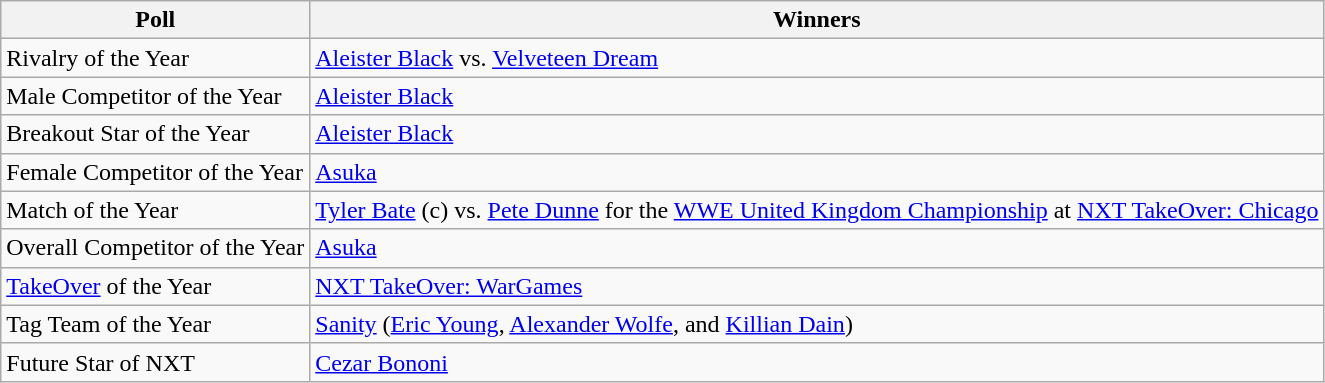<table class="wikitable">
<tr>
<th>Poll</th>
<th>Winners</th>
</tr>
<tr>
<td>Rivalry of the Year</td>
<td><a href='#'>Aleister Black</a> vs. <a href='#'>Velveteen Dream</a></td>
</tr>
<tr>
<td>Male Competitor of the Year</td>
<td><a href='#'>Aleister Black</a></td>
</tr>
<tr>
<td>Breakout Star of the Year</td>
<td><a href='#'>Aleister Black</a></td>
</tr>
<tr>
<td>Female Competitor of the Year</td>
<td><a href='#'>Asuka</a></td>
</tr>
<tr>
<td>Match of the Year</td>
<td><a href='#'>Tyler Bate</a> (c) vs. <a href='#'>Pete Dunne</a> for the <a href='#'>WWE United Kingdom Championship</a> at <a href='#'>NXT TakeOver: Chicago</a></td>
</tr>
<tr>
<td>Overall Competitor of the Year</td>
<td><a href='#'>Asuka</a></td>
</tr>
<tr>
<td><a href='#'>TakeOver</a> of the Year</td>
<td><a href='#'>NXT TakeOver: WarGames</a></td>
</tr>
<tr>
<td>Tag Team of the Year</td>
<td><a href='#'>Sanity</a> (<a href='#'>Eric Young</a>, <a href='#'>Alexander Wolfe</a>, and <a href='#'>Killian Dain</a>)</td>
</tr>
<tr>
<td>Future Star of NXT</td>
<td><a href='#'>Cezar Bononi</a></td>
</tr>
</table>
